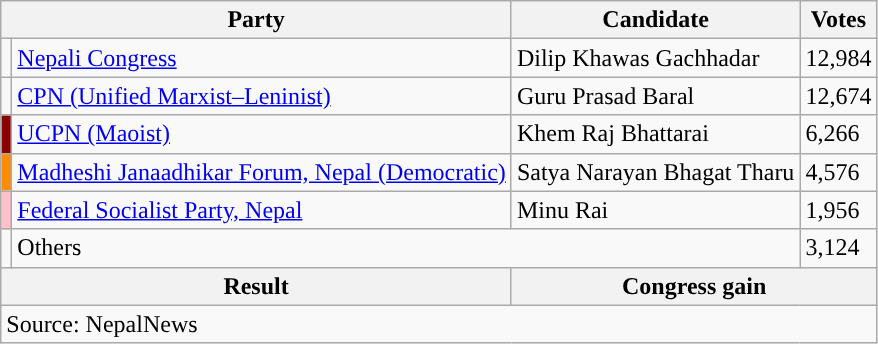<table class="wikitable">
<tr>
<th colspan="2">Party</th>
<th>Candidate</th>
<th>Votes</th>
</tr>
<tr>
<td style="background-color:"></td>
<td><a href='#'>Nepali Congress</a></td>
<td>Dilip Khawas Gachhadar</td>
<td>12,984</td>
</tr>
<tr>
<td style="background-color:"></td>
<td><a href='#'>CPN (Unified Marxist–Leninist)</a></td>
<td>Guru Prasad Baral</td>
<td>12,674</td>
</tr>
<tr>
<td style="background-color:darkred"></td>
<td><a href='#'>UCPN (Maoist)</a></td>
<td>Khem Raj Bhattarai</td>
<td>6,266</td>
</tr>
<tr>
<td style="background-color:darkorange"></td>
<td><a href='#'>Madheshi Janaadhikar Forum, Nepal (Democratic)</a></td>
<td>Satya Narayan Bhagat Tharu</td>
<td>4,576</td>
</tr>
<tr>
<td style="background-color:pink"></td>
<td><a href='#'>Federal Socialist Party, Nepal</a></td>
<td>Minu Rai</td>
<td>1,956</td>
</tr>
<tr>
<td></td>
<td colspan="2">Others</td>
<td>3,124</td>
</tr>
<tr>
<th colspan="2">Result</th>
<th colspan="2">Congress gain</th>
</tr>
<tr>
<td colspan="4">Source: NepalNews</td>
</tr>
</table>
